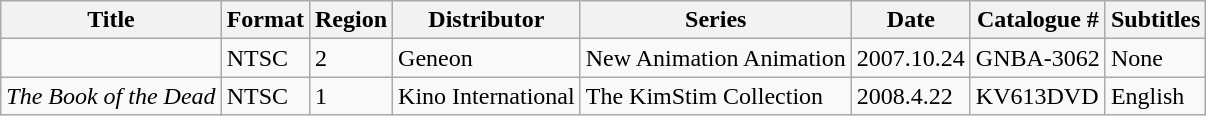<table class="wikitable">
<tr>
<th>Title</th>
<th>Format</th>
<th>Region</th>
<th>Distributor</th>
<th>Series</th>
<th>Date</th>
<th>Catalogue #</th>
<th>Subtitles</th>
</tr>
<tr>
<td></td>
<td>NTSC</td>
<td>2</td>
<td>Geneon</td>
<td>New Animation Animation</td>
<td>2007.10.24</td>
<td>GNBA-3062</td>
<td>None</td>
</tr>
<tr>
<td><em>The Book of the Dead</em></td>
<td>NTSC</td>
<td>1</td>
<td>Kino International</td>
<td>The KimStim Collection</td>
<td>2008.4.22</td>
<td>KV613DVD</td>
<td>English</td>
</tr>
</table>
